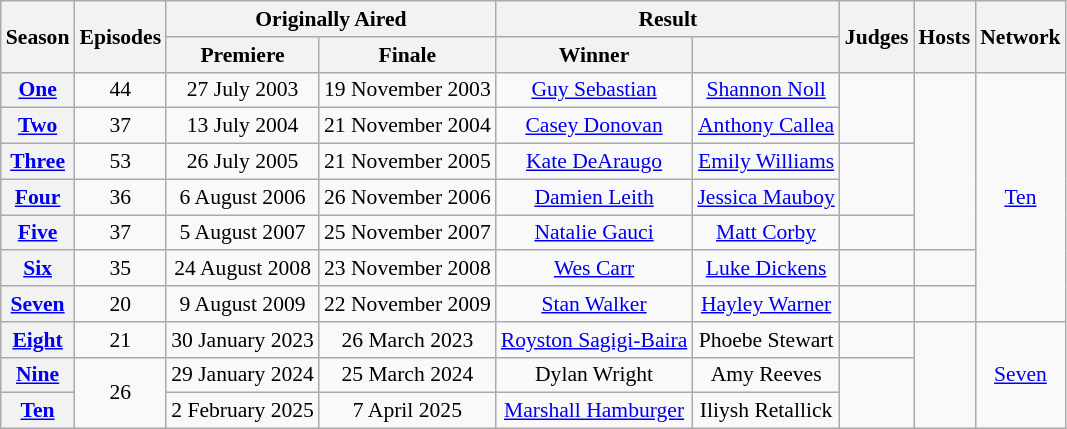<table class="wikitable plainrowheaders" style="text-align:center; font-size:90%;">
<tr>
<th rowspan="2">Season</th>
<th rowspan="2">Episodes</th>
<th colspan="2">Originally Aired</th>
<th colspan="2">Result</th>
<th rowspan="2">Judges</th>
<th rowspan="2">Hosts</th>
<th rowspan="2">Network</th>
</tr>
<tr>
<th>Premiere</th>
<th>Finale</th>
<th>Winner</th>
<th></th>
</tr>
<tr>
<th scope="row"><a href='#'>One</a></th>
<td>44</td>
<td>27 July 2003</td>
<td>19 November 2003</td>
<td><a href='#'>Guy Sebastian</a></td>
<td><a href='#'>Shannon Noll</a></td>
<td rowspan="2" style="text-align:center;"><br></td>
<td rowspan="5" style="text-align:center;"></td>
<td rowspan=7><a href='#'>Ten</a></td>
</tr>
<tr>
<th scope="row"><a href='#'>Two</a></th>
<td>37</td>
<td>13 July 2004</td>
<td>21 November 2004</td>
<td><a href='#'>Casey Donovan</a></td>
<td><a href='#'>Anthony Callea</a></td>
</tr>
<tr>
<th scope="row"><a href='#'>Three</a></th>
<td>53</td>
<td>26 July 2005</td>
<td>21 November 2005</td>
<td><a href='#'>Kate DeAraugo</a></td>
<td><a href='#'>Emily Williams</a></td>
<td rowspan="2" style="text-align:center;"></td>
</tr>
<tr>
<th scope="row"><a href='#'>Four</a></th>
<td>36</td>
<td>6 August 2006</td>
<td>26 November 2006</td>
<td><a href='#'>Damien Leith</a></td>
<td><a href='#'>Jessica Mauboy</a></td>
</tr>
<tr>
<th scope="row"><a href='#'>Five</a></th>
<td>37</td>
<td>5 August 2007</td>
<td>25 November 2007</td>
<td><a href='#'>Natalie Gauci</a></td>
<td><a href='#'>Matt Corby</a></td>
<td style="text-align:center;"></td>
</tr>
<tr>
<th scope="row"><a href='#'>Six</a></th>
<td>35</td>
<td>24 August 2008</td>
<td>23 November 2008</td>
<td><a href='#'>Wes Carr</a></td>
<td><a href='#'>Luke Dickens</a></td>
<td style="text-align:center;"></td>
<td style="text-align:center;"></td>
</tr>
<tr>
<th scope="row"><a href='#'>Seven</a></th>
<td>20</td>
<td>9 August 2009</td>
<td>22 November 2009</td>
<td><a href='#'>Stan Walker</a></td>
<td><a href='#'>Hayley Warner</a></td>
<td style="text-align:center;"></td>
<td style="text-align:center;"></td>
</tr>
<tr>
<th scope="row"><a href='#'>Eight</a></th>
<td>21</td>
<td>30 January 2023</td>
<td>26 March 2023</td>
<td><a href='#'>Royston Sagigi-Baira</a></td>
<td>Phoebe Stewart</td>
<td style="text-align:center;"></td>
<td rowspan="3" style="text-align:center;"></td>
<td rowspan="3"><a href='#'>Seven</a></td>
</tr>
<tr>
<th scope="row"><a href='#'>Nine</a></th>
<td rowspan="2">26</td>
<td>29 January 2024</td>
<td>25 March 2024</td>
<td>Dylan Wright</td>
<td>Amy Reeves</td>
<td rowspan="2"></td>
</tr>
<tr>
<th scope="row"><a href='#'>Ten</a></th>
<td>2 February 2025</td>
<td>7 April 2025</td>
<td><a href='#'>Marshall Hamburger</a></td>
<td>Iliysh Retallick</td>
</tr>
</table>
